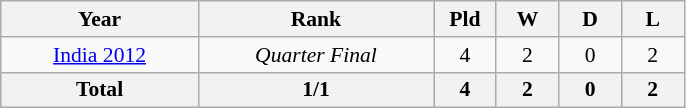<table class="wikitable" style="text-align: center;font-size:90%;">
<tr>
<th width=125>Year</th>
<th width=150>Rank</th>
<th width=35>Pld</th>
<th width=35>W</th>
<th width=35>D</th>
<th width=35>L</th>
</tr>
<tr>
<td><a href='#'>India 2012</a></td>
<td><em>Quarter Final</em></td>
<td>4</td>
<td>2</td>
<td>0</td>
<td>2</td>
</tr>
<tr>
<th>Total</th>
<th>1/1</th>
<th>4</th>
<th>2</th>
<th>0</th>
<th>2</th>
</tr>
</table>
